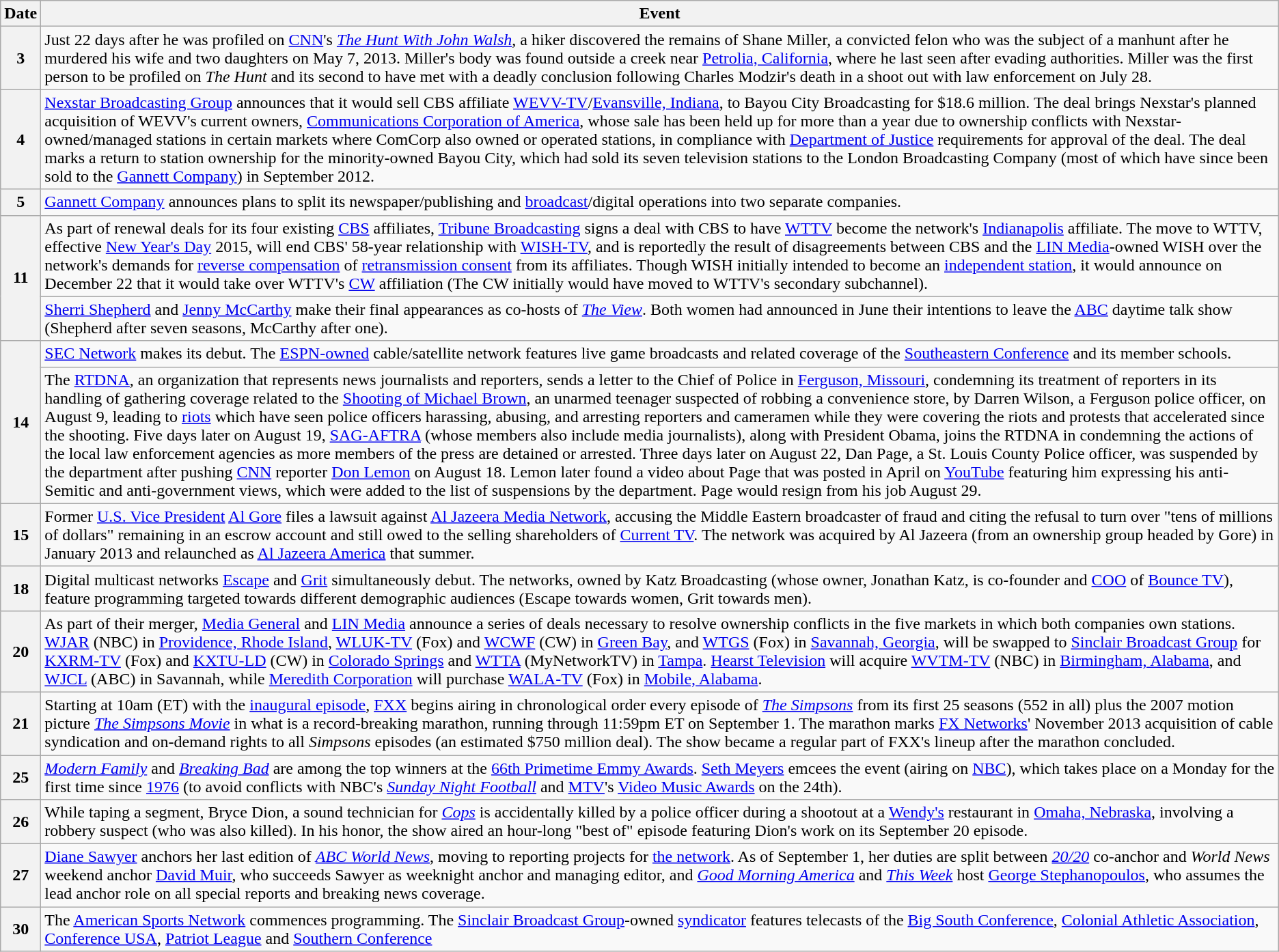<table class="wikitable">
<tr>
<th>Date</th>
<th>Event</th>
</tr>
<tr>
<th>3</th>
<td>Just 22 days after he was profiled on <a href='#'>CNN</a>'s <em><a href='#'>The Hunt With John Walsh</a></em>, a hiker discovered the remains of Shane Miller, a convicted felon who was the subject of a manhunt after he murdered his wife and two daughters on May 7, 2013. Miller's body was found outside a creek near <a href='#'>Petrolia, California</a>, where he last seen after evading authorities. Miller was the first person to be profiled on <em>The Hunt</em> and its second to have met with a deadly conclusion following Charles Modzir's death in a shoot out with law enforcement on July 28.</td>
</tr>
<tr>
<th>4</th>
<td><a href='#'>Nexstar Broadcasting Group</a> announces that it would sell CBS affiliate <a href='#'>WEVV-TV</a>/<a href='#'>Evansville, Indiana</a>, to Bayou City Broadcasting for $18.6 million. The deal brings Nexstar's planned acquisition of WEVV's current owners, <a href='#'>Communications Corporation of America</a>, whose sale has been held up for more than a year due to ownership conflicts with Nexstar-owned/managed stations in certain markets where ComCorp also owned or operated stations, in compliance with <a href='#'>Department of Justice</a> requirements for approval of the deal. The deal marks a return to station ownership for the minority-owned Bayou City, which had sold its seven television stations to the London Broadcasting Company (most of which have since been sold to the <a href='#'>Gannett Company</a>) in September 2012.</td>
</tr>
<tr>
<th>5</th>
<td><a href='#'>Gannett Company</a> announces plans to split its newspaper/publishing and <a href='#'>broadcast</a>/digital operations into two separate companies.</td>
</tr>
<tr>
<th rowspan=2>11</th>
<td>As part of renewal deals for its four existing <a href='#'>CBS</a> affiliates, <a href='#'>Tribune Broadcasting</a> signs a deal with CBS to have <a href='#'>WTTV</a> become the network's <a href='#'>Indianapolis</a> affiliate.  The move to WTTV, effective <a href='#'>New Year's Day</a> 2015, will end CBS' 58-year relationship with <a href='#'>WISH-TV</a>, and is reportedly the result of disagreements between CBS and the <a href='#'>LIN Media</a>-owned WISH over the network's demands for <a href='#'>reverse compensation</a> of <a href='#'>retransmission consent</a> from its affiliates.  Though WISH initially intended to become an <a href='#'>independent station</a>, it would announce on December 22 that it would take over WTTV's <a href='#'>CW</a> affiliation (The CW initially would have moved to WTTV's secondary subchannel).</td>
</tr>
<tr>
<td><a href='#'>Sherri Shepherd</a> and <a href='#'>Jenny McCarthy</a> make their final appearances as co-hosts of <em><a href='#'>The View</a></em>. Both women had announced in June their intentions to leave the <a href='#'>ABC</a> daytime talk show (Shepherd after seven seasons, McCarthy after one).</td>
</tr>
<tr>
<th rowspan=2>14</th>
<td><a href='#'>SEC Network</a> makes its debut. The <a href='#'>ESPN-owned</a> cable/satellite network features live game broadcasts and related coverage of the <a href='#'>Southeastern Conference</a> and its member schools.</td>
</tr>
<tr>
<td>The <a href='#'>RTDNA</a>, an organization that represents news journalists and reporters, sends a letter to the Chief of Police in <a href='#'>Ferguson, Missouri</a>, condemning its treatment of reporters in its handling of gathering coverage related to the <a href='#'>Shooting of Michael Brown</a>, an unarmed teenager suspected of robbing a convenience store, by Darren Wilson, a Ferguson police officer, on August 9, leading to <a href='#'>riots</a> which have seen police officers harassing, abusing, and arresting reporters and cameramen while they were covering the riots and protests that accelerated since the shooting. Five days later on August 19, <a href='#'>SAG-AFTRA</a> (whose members also include media journalists), along with President Obama, joins the RTDNA in condemning the actions of the local law enforcement agencies as more members of the press are detained or arrested. Three days later on August 22, Dan Page, a St. Louis County Police officer, was suspended by the department after pushing <a href='#'>CNN</a> reporter <a href='#'>Don Lemon</a>  on August 18. Lemon later found a video about Page that was posted in April on <a href='#'>YouTube</a> featuring him expressing his anti-Semitic and anti-government views, which were added to the list of suspensions by the department. Page would resign from his job August 29.</td>
</tr>
<tr>
<th>15</th>
<td>Former <a href='#'>U.S. Vice President</a> <a href='#'>Al Gore</a> files a lawsuit against <a href='#'>Al Jazeera Media Network</a>, accusing the Middle Eastern broadcaster of fraud and citing the refusal to turn over "tens of millions of dollars" remaining in an escrow account and still owed to the selling shareholders of <a href='#'>Current TV</a>. The network was acquired by Al Jazeera (from an ownership group headed by Gore) in January 2013 and relaunched as <a href='#'>Al Jazeera America</a> that summer.</td>
</tr>
<tr>
<th>18</th>
<td>Digital multicast networks <a href='#'>Escape</a> and <a href='#'>Grit</a> simultaneously debut. The networks, owned by Katz Broadcasting (whose owner, Jonathan Katz, is co-founder and <a href='#'>COO</a> of <a href='#'>Bounce TV</a>), feature programming targeted towards different demographic audiences (Escape towards women, Grit towards men).</td>
</tr>
<tr>
<th>20</th>
<td>As part of their merger, <a href='#'>Media General</a> and <a href='#'>LIN Media</a> announce a series of deals necessary to resolve ownership conflicts in the five markets in which both companies own stations. <a href='#'>WJAR</a> (NBC) in <a href='#'>Providence, Rhode Island</a>, <a href='#'>WLUK-TV</a> (Fox) and <a href='#'>WCWF</a> (CW) in <a href='#'>Green Bay</a>, and <a href='#'>WTGS</a> (Fox) in <a href='#'>Savannah, Georgia</a>, will be swapped to <a href='#'>Sinclair Broadcast Group</a> for <a href='#'>KXRM-TV</a> (Fox) and <a href='#'>KXTU-LD</a> (CW) in <a href='#'>Colorado Springs</a> and <a href='#'>WTTA</a> (MyNetworkTV) in <a href='#'>Tampa</a>. <a href='#'>Hearst Television</a> will acquire <a href='#'>WVTM-TV</a> (NBC) in <a href='#'>Birmingham, Alabama</a>, and <a href='#'>WJCL</a> (ABC) in Savannah, while <a href='#'>Meredith Corporation</a> will purchase <a href='#'>WALA-TV</a> (Fox) in <a href='#'>Mobile, Alabama</a>.</td>
</tr>
<tr>
<th>21</th>
<td>Starting at 10am (ET) with the <a href='#'>inaugural episode</a>, <a href='#'>FXX</a> begins airing in chronological order every episode of <em><a href='#'>The Simpsons</a></em> from its first 25 seasons (552 in all) plus the 2007 motion picture <em><a href='#'>The Simpsons Movie</a></em> in what is a record-breaking marathon, running through 11:59pm ET on September 1. The marathon marks <a href='#'>FX Networks</a>' November 2013 acquisition of cable syndication and on-demand rights to all <em>Simpsons</em> episodes (an estimated $750 million deal). The show became a regular part of FXX's lineup after the marathon concluded.</td>
</tr>
<tr>
<th>25</th>
<td><em><a href='#'>Modern Family</a></em> and <em><a href='#'>Breaking Bad</a></em> are among the top winners at the <a href='#'>66th Primetime Emmy Awards</a>.  <a href='#'>Seth Meyers</a> emcees the event (airing on <a href='#'>NBC</a>), which takes place on a Monday for the first time since <a href='#'>1976</a> (to avoid conflicts with NBC's <em><a href='#'>Sunday Night Football</a></em> and <a href='#'>MTV</a>'s <a href='#'>Video Music Awards</a> on the 24th).</td>
</tr>
<tr>
<th>26</th>
<td>While taping a segment, Bryce Dion, a sound technician for <em><a href='#'>Cops</a></em> is accidentally killed by a police officer during a shootout at a <a href='#'>Wendy's</a> restaurant in <a href='#'>Omaha, Nebraska</a>, involving a robbery suspect (who was also killed). In his honor, the show aired an hour-long "best of" episode featuring Dion's work on its September 20 episode.</td>
</tr>
<tr>
<th>27</th>
<td><a href='#'>Diane Sawyer</a> anchors her last edition of <em><a href='#'>ABC World News</a></em>, moving to reporting projects for <a href='#'>the network</a>. As of September 1, her duties are split between <em><a href='#'>20/20</a></em> co-anchor and <em>World News</em> weekend anchor <a href='#'>David Muir</a>, who succeeds Sawyer as weeknight anchor and managing editor, and <em><a href='#'>Good Morning America</a></em> and <em><a href='#'>This Week</a></em> host <a href='#'>George Stephanopoulos</a>, who assumes the lead anchor role on all special reports and breaking news coverage.</td>
</tr>
<tr>
<th>30</th>
<td>The <a href='#'>American Sports Network</a> commences programming.  The <a href='#'>Sinclair Broadcast Group</a>-owned <a href='#'>syndicator</a> features telecasts of the <a href='#'>Big South Conference</a>, <a href='#'>Colonial Athletic Association</a>, <a href='#'>Conference USA</a>, <a href='#'>Patriot League</a> and <a href='#'>Southern Conference</a></td>
</tr>
</table>
